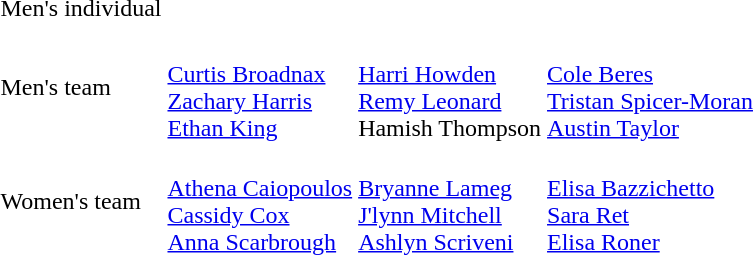<table>
<tr>
<td>Men's individual</td>
<td></td>
<td></td>
<td></td>
</tr>
<tr>
<td></td>
<td></td>
<td></td>
<td></td>
</tr>
<tr>
<td>Men's team</td>
<td><br><a href='#'>Curtis Broadnax</a><br><a href='#'>Zachary Harris</a><br><a href='#'>Ethan King</a></td>
<td><br><a href='#'>Harri Howden</a><br><a href='#'>Remy Leonard</a><br>Hamish Thompson</td>
<td><br><a href='#'>Cole Beres</a><br><a href='#'>Tristan Spicer-Moran</a><br><a href='#'>Austin Taylor</a></td>
</tr>
<tr>
<td>Women's team</td>
<td><br><a href='#'>Athena Caiopoulos</a><br><a href='#'>Cassidy Cox</a><br><a href='#'>Anna Scarbrough</a></td>
<td><br><a href='#'>Bryanne Lameg</a><br><a href='#'>J'lynn Mitchell</a><br><a href='#'>Ashlyn Scriveni</a></td>
<td><br><a href='#'>Elisa Bazzichetto</a><br><a href='#'>Sara Ret</a><br><a href='#'>Elisa Roner</a></td>
</tr>
</table>
